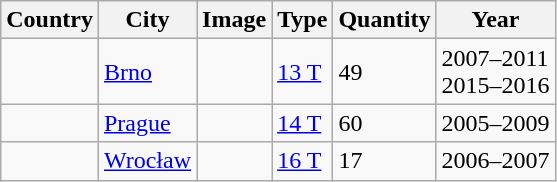<table class="wikitable sortable">
<tr>
<th>Country</th>
<th>City</th>
<th>Image</th>
<th>Type</th>
<th>Quantity</th>
<th>Year</th>
</tr>
<tr>
<td></td>
<td><a href='#'>Brno</a></td>
<td></td>
<td><a href='#'>13 T</a></td>
<td>49</td>
<td>2007–2011 <br> 2015–2016</td>
</tr>
<tr>
<td></td>
<td><a href='#'>Prague</a></td>
<td></td>
<td><a href='#'>14 T</a></td>
<td>60</td>
<td>2005–2009</td>
</tr>
<tr>
<td></td>
<td><a href='#'>Wrocław</a></td>
<td></td>
<td><a href='#'>16 T</a></td>
<td>17</td>
<td>2006–2007</td>
</tr>
</table>
